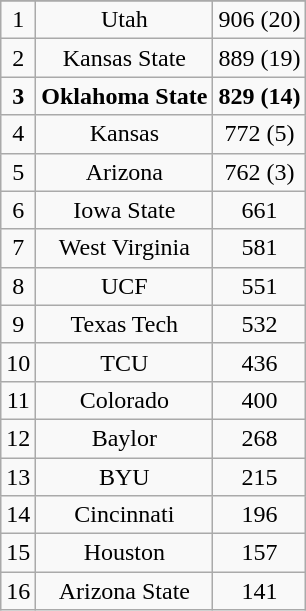<table class="wikitable" style="display: inline-table;">
<tr align="center">
</tr>
<tr align="center">
<td>1</td>
<td>Utah</td>
<td>906 (20)</td>
</tr>
<tr align="center">
<td>2</td>
<td>Kansas State</td>
<td>889 (19)</td>
</tr>
<tr align="center">
<td style=><strong>3</strong></td>
<td style=><strong>Oklahoma State</strong></td>
<td style=><strong>829 (14)</strong></td>
</tr>
<tr align="center">
<td>4</td>
<td>Kansas</td>
<td>772 (5)</td>
</tr>
<tr align="center">
<td>5</td>
<td>Arizona</td>
<td>762 (3)</td>
</tr>
<tr align="center">
<td>6</td>
<td>Iowa State</td>
<td>661</td>
</tr>
<tr align="center">
<td>7</td>
<td>West Virginia</td>
<td>581</td>
</tr>
<tr align="center">
<td>8</td>
<td>UCF</td>
<td>551</td>
</tr>
<tr align="center">
<td>9</td>
<td>Texas Tech</td>
<td>532</td>
</tr>
<tr align="center">
<td>10</td>
<td>TCU</td>
<td>436</td>
</tr>
<tr align="center">
<td>11</td>
<td>Colorado</td>
<td>400</td>
</tr>
<tr align="center">
<td>12</td>
<td>Baylor</td>
<td>268</td>
</tr>
<tr align="center">
<td>13</td>
<td>BYU</td>
<td>215</td>
</tr>
<tr align="center">
<td>14</td>
<td>Cincinnati</td>
<td>196</td>
</tr>
<tr align="center">
<td>15</td>
<td>Houston</td>
<td>157</td>
</tr>
<tr align="center">
<td>16</td>
<td>Arizona State</td>
<td>141</td>
</tr>
</table>
